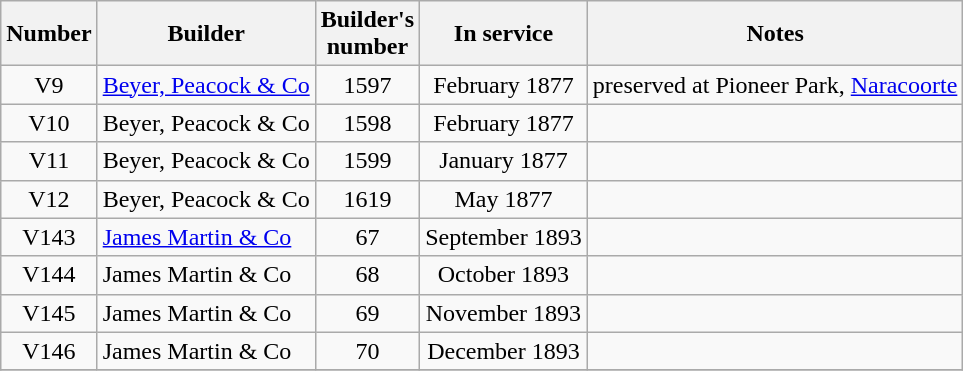<table cellpadding="2">
<tr>
<td><br><table class="wikitable sortable">
<tr>
<th>Number</th>
<th>Builder</th>
<th>Builder's<br>number</th>
<th>In service</th>
<th>Notes</th>
</tr>
<tr>
<td align=center>V9</td>
<td><a href='#'>Beyer, Peacock & Co</a></td>
<td align=center>1597</td>
<td align=center>February 1877</td>
<td>preserved at Pioneer Park, <a href='#'>Naracoorte</a></td>
</tr>
<tr>
<td align=center>V10</td>
<td>Beyer, Peacock & Co</td>
<td align=center>1598</td>
<td align=center>February 1877</td>
<td></td>
</tr>
<tr>
<td align=center>V11</td>
<td>Beyer, Peacock & Co</td>
<td align=center>1599</td>
<td align=center>January 1877</td>
<td></td>
</tr>
<tr>
<td align=center>V12</td>
<td>Beyer, Peacock & Co</td>
<td align=center>1619</td>
<td align=center>May 1877</td>
<td></td>
</tr>
<tr>
<td align=center>V143</td>
<td><a href='#'>James Martin & Co</a></td>
<td align=center>67</td>
<td align=center>September 1893</td>
<td></td>
</tr>
<tr>
<td align=center>V144</td>
<td>James Martin & Co</td>
<td align=center>68</td>
<td align=center>October 1893</td>
<td></td>
</tr>
<tr>
<td align=center>V145</td>
<td>James Martin & Co</td>
<td align=center>69</td>
<td align=center>November 1893</td>
<td></td>
</tr>
<tr>
<td align=center>V146</td>
<td>James Martin & Co</td>
<td align=center>70</td>
<td align=center>December 1893</td>
<td></td>
</tr>
<tr>
</tr>
</table>
</td>
</tr>
</table>
